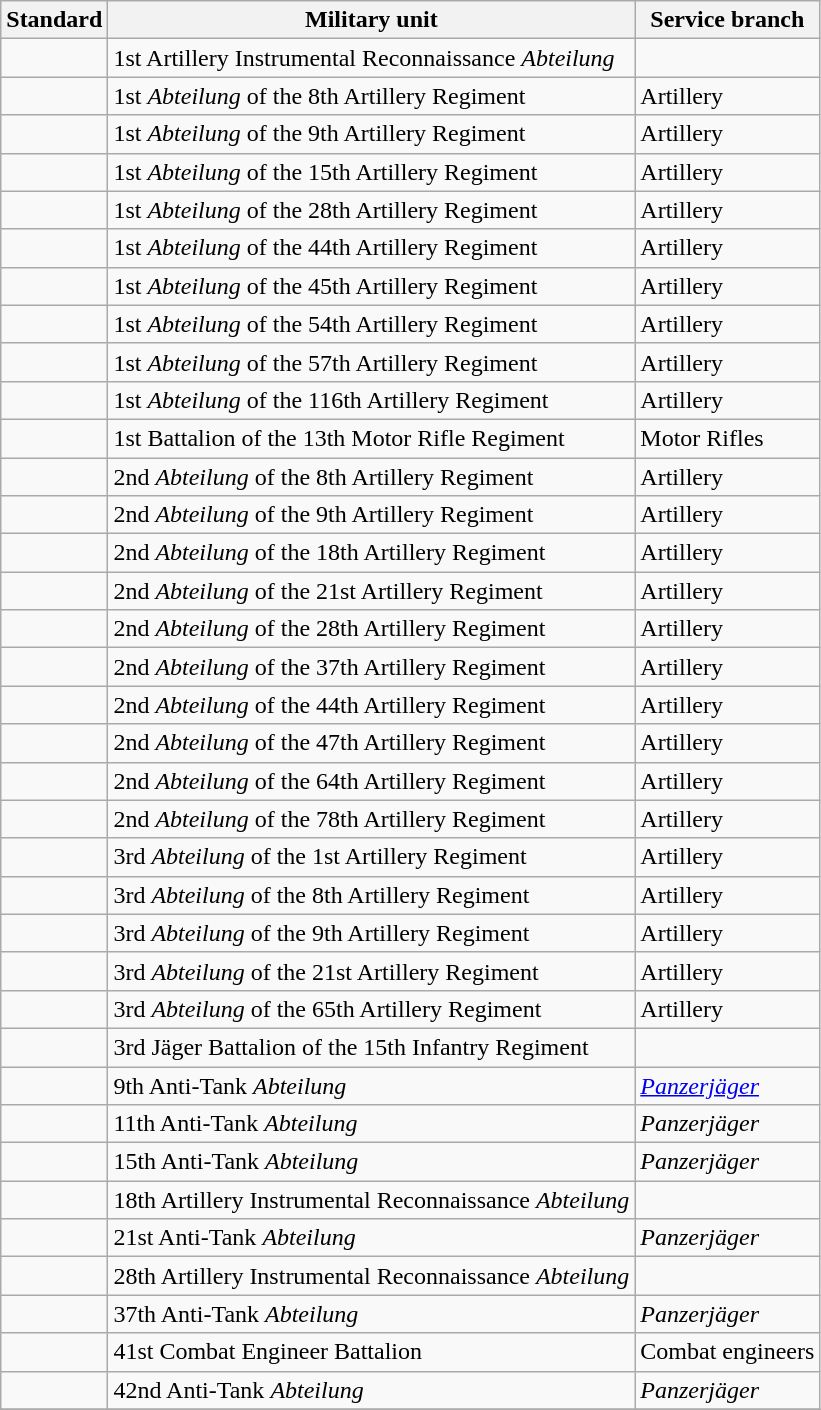<table class="wikitable sortable">
<tr>
<th>Standard</th>
<th>Military unit</th>
<th>Service branch</th>
</tr>
<tr>
<td></td>
<td>1st Artillery Instrumental Reconnaissance <em>Abteilung</em></td>
<td></td>
</tr>
<tr>
<td></td>
<td>1st <em>Abteilung</em> of the 8th Artillery Regiment</td>
<td>Artillery</td>
</tr>
<tr>
<td></td>
<td>1st <em>Abteilung</em> of the 9th Artillery Regiment</td>
<td>Artillery</td>
</tr>
<tr>
<td></td>
<td>1st <em>Abteilung</em> of the 15th Artillery Regiment</td>
<td>Artillery</td>
</tr>
<tr>
<td></td>
<td>1st <em>Abteilung</em> of the 28th Artillery Regiment</td>
<td>Artillery</td>
</tr>
<tr>
<td></td>
<td>1st <em>Abteilung</em> of the 44th Artillery Regiment</td>
<td>Artillery</td>
</tr>
<tr>
<td></td>
<td>1st <em>Abteilung</em> of the 45th Artillery Regiment</td>
<td>Artillery</td>
</tr>
<tr>
<td></td>
<td>1st <em>Abteilung</em> of the 54th Artillery Regiment</td>
<td>Artillery</td>
</tr>
<tr>
<td></td>
<td>1st <em>Abteilung</em> of the 57th Artillery Regiment</td>
<td>Artillery</td>
</tr>
<tr>
<td></td>
<td>1st <em>Abteilung</em> of the 116th Artillery Regiment</td>
<td>Artillery</td>
</tr>
<tr>
<td></td>
<td>1st Battalion of the 13th Motor Rifle Regiment</td>
<td>Motor Rifles</td>
</tr>
<tr>
<td></td>
<td>2nd <em>Abteilung</em> of the 8th Artillery Regiment</td>
<td>Artillery</td>
</tr>
<tr>
<td></td>
<td>2nd <em>Abteilung</em> of the 9th Artillery Regiment</td>
<td>Artillery</td>
</tr>
<tr>
<td></td>
<td>2nd <em>Abteilung</em> of the 18th Artillery Regiment</td>
<td>Artillery</td>
</tr>
<tr>
<td></td>
<td>2nd <em>Abteilung</em> of the 21st Artillery Regiment</td>
<td>Artillery</td>
</tr>
<tr>
<td></td>
<td>2nd <em>Abteilung</em> of the 28th Artillery Regiment</td>
<td>Artillery</td>
</tr>
<tr>
<td></td>
<td>2nd <em>Abteilung</em> of the 37th Artillery Regiment</td>
<td>Artillery</td>
</tr>
<tr>
<td></td>
<td>2nd <em>Abteilung</em> of the 44th Artillery Regiment</td>
<td>Artillery</td>
</tr>
<tr>
<td></td>
<td>2nd <em>Abteilung</em> of the 47th Artillery Regiment</td>
<td>Artillery</td>
</tr>
<tr>
<td></td>
<td>2nd <em>Abteilung</em> of the 64th Artillery Regiment</td>
<td>Artillery</td>
</tr>
<tr>
<td></td>
<td>2nd <em>Abteilung</em> of the 78th Artillery Regiment</td>
<td>Artillery</td>
</tr>
<tr>
<td></td>
<td>3rd <em>Abteilung</em> of the 1st Artillery Regiment</td>
<td>Artillery</td>
</tr>
<tr>
<td></td>
<td>3rd <em>Abteilung</em> of the 8th Artillery Regiment</td>
<td>Artillery</td>
</tr>
<tr>
<td></td>
<td>3rd <em>Abteilung</em> of the 9th Artillery Regiment</td>
<td>Artillery</td>
</tr>
<tr>
<td></td>
<td>3rd <em>Abteilung</em> of the 21st Artillery Regiment</td>
<td>Artillery</td>
</tr>
<tr>
<td></td>
<td>3rd <em>Abteilung</em> of the 65th Artillery Regiment</td>
<td>Artillery</td>
</tr>
<tr>
<td></td>
<td>3rd Jäger Battalion of the 15th Infantry Regiment</td>
<td></td>
</tr>
<tr>
<td></td>
<td>9th Anti-Tank <em>Abteilung</em></td>
<td><em><a href='#'>Panzerjäger</a></em></td>
</tr>
<tr>
<td></td>
<td>11th Anti-Tank <em>Abteilung</em></td>
<td><em>Panzerjäger</em></td>
</tr>
<tr>
<td></td>
<td>15th Anti-Tank <em>Abteilung</em></td>
<td><em>Panzerjäger</em></td>
</tr>
<tr>
<td></td>
<td>18th Artillery Instrumental Reconnaissance <em>Abteilung</em></td>
<td></td>
</tr>
<tr>
<td></td>
<td>21st Anti-Tank <em>Abteilung</em></td>
<td><em>Panzerjäger</em></td>
</tr>
<tr>
<td></td>
<td>28th Artillery Instrumental Reconnaissance <em>Abteilung</em></td>
<td></td>
</tr>
<tr>
<td></td>
<td>37th Anti-Tank <em>Abteilung</em></td>
<td><em>Panzerjäger</em></td>
</tr>
<tr>
<td></td>
<td>41st Combat Engineer Battalion</td>
<td>Combat engineers</td>
</tr>
<tr>
<td></td>
<td>42nd Anti-Tank <em>Abteilung</em></td>
<td><em>Panzerjäger</em></td>
</tr>
<tr>
</tr>
</table>
